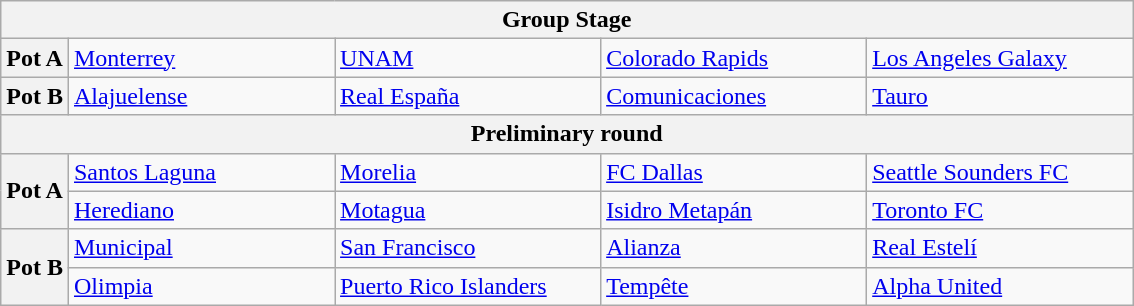<table class="wikitable">
<tr>
<th colspan=5>Group Stage</th>
</tr>
<tr>
<th>Pot A</th>
<td width=170> <a href='#'>Monterrey</a></td>
<td width=170> <a href='#'>UNAM</a></td>
<td width=170> <a href='#'>Colorado Rapids</a></td>
<td width=170> <a href='#'>Los Angeles Galaxy</a></td>
</tr>
<tr>
<th>Pot B</th>
<td> <a href='#'>Alajuelense</a></td>
<td> <a href='#'>Real España</a></td>
<td> <a href='#'>Comunicaciones</a></td>
<td> <a href='#'>Tauro</a></td>
</tr>
<tr>
<th colspan=5>Preliminary round</th>
</tr>
<tr>
<th rowspan=2>Pot A</th>
<td> <a href='#'>Santos Laguna</a></td>
<td> <a href='#'>Morelia</a></td>
<td> <a href='#'>FC Dallas</a></td>
<td> <a href='#'>Seattle Sounders FC</a></td>
</tr>
<tr>
<td> <a href='#'>Herediano</a></td>
<td> <a href='#'>Motagua</a></td>
<td> <a href='#'>Isidro Metapán</a></td>
<td> <a href='#'>Toronto FC</a></td>
</tr>
<tr>
<th rowspan=2>Pot B</th>
<td> <a href='#'>Municipal</a></td>
<td> <a href='#'>San Francisco</a></td>
<td> <a href='#'>Alianza</a></td>
<td> <a href='#'>Real Estelí</a></td>
</tr>
<tr>
<td> <a href='#'>Olimpia</a></td>
<td> <a href='#'>Puerto Rico Islanders</a></td>
<td> <a href='#'>Tempête</a></td>
<td> <a href='#'>Alpha United</a></td>
</tr>
</table>
